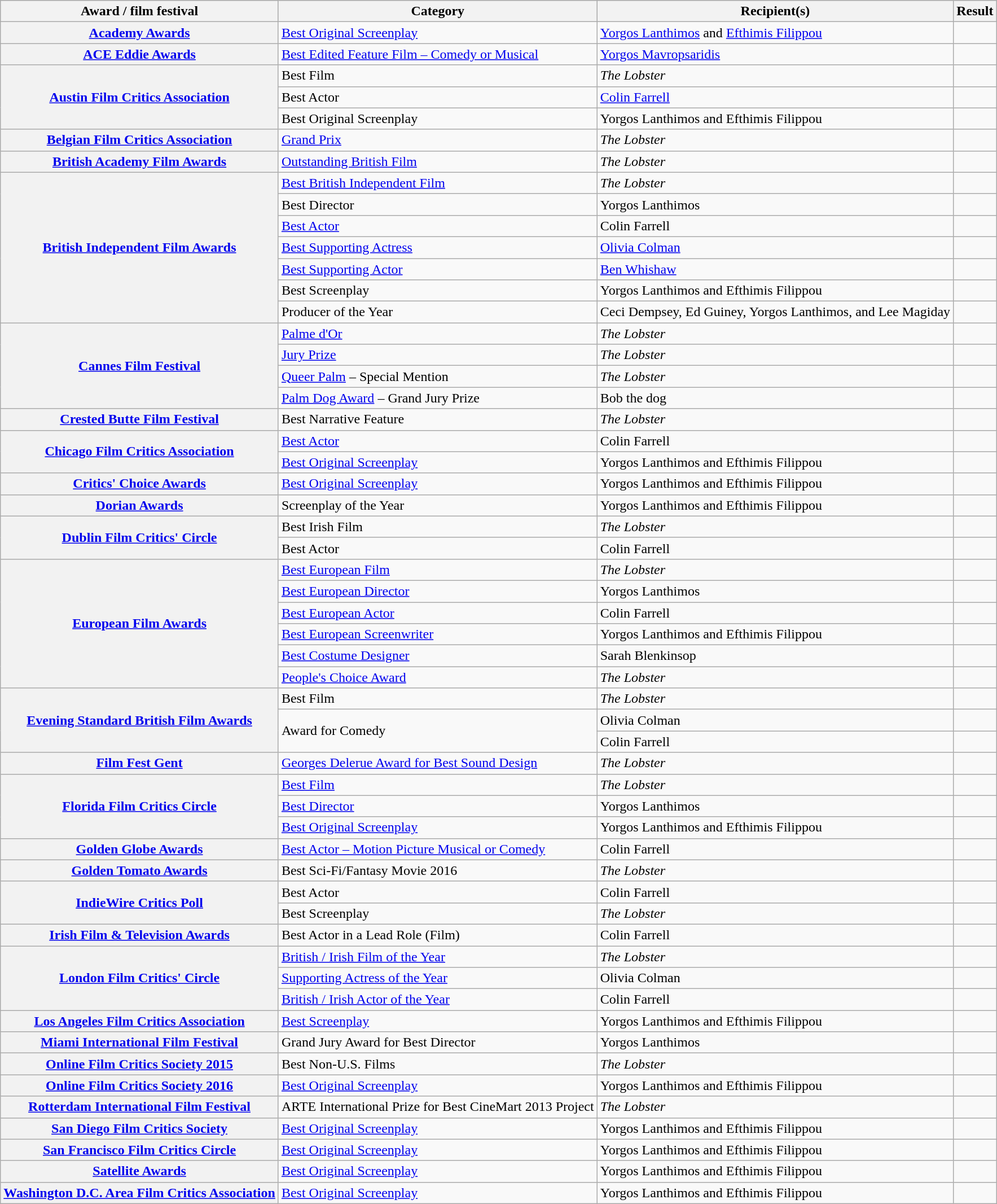<table class="wikitable sortable">
<tr style="background:#ccc; text-align:center;">
<th scope=col>Award / film festival</th>
<th scope=col>Category</th>
<th scope=col>Recipient(s)</th>
<th scope=col>Result</th>
</tr>
<tr>
<th scope=row><a href='#'>Academy Awards</a></th>
<td><a href='#'>Best Original Screenplay</a></td>
<td><a href='#'>Yorgos Lanthimos</a> and <a href='#'>Efthimis Filippou</a></td>
<td></td>
</tr>
<tr>
<th scope=row><a href='#'>ACE Eddie Awards</a></th>
<td><a href='#'>Best Edited Feature Film – Comedy or Musical</a></td>
<td><a href='#'>Yorgos Mavropsaridis</a></td>
<td></td>
</tr>
<tr>
<th scope=row rowspan="3"><a href='#'>Austin Film Critics Association</a></th>
<td>Best Film</td>
<td><em>The Lobster</em></td>
<td></td>
</tr>
<tr>
<td>Best Actor</td>
<td><a href='#'>Colin Farrell</a></td>
<td></td>
</tr>
<tr>
<td>Best Original Screenplay</td>
<td>Yorgos Lanthimos and Efthimis Filippou</td>
<td></td>
</tr>
<tr>
<th scope=row><a href='#'>Belgian Film Critics Association</a></th>
<td><a href='#'>Grand Prix</a></td>
<td><em>The Lobster</em></td>
<td></td>
</tr>
<tr>
<th scope=row><a href='#'>British Academy Film Awards</a></th>
<td><a href='#'>Outstanding British Film</a></td>
<td><em>The Lobster</em></td>
<td></td>
</tr>
<tr>
<th scope=row rowspan="7"><a href='#'>British Independent Film Awards</a></th>
<td><a href='#'>Best British Independent Film</a></td>
<td><em>The Lobster</em></td>
<td></td>
</tr>
<tr>
<td>Best Director</td>
<td>Yorgos Lanthimos</td>
<td></td>
</tr>
<tr>
<td><a href='#'>Best Actor</a></td>
<td>Colin Farrell</td>
<td></td>
</tr>
<tr>
<td><a href='#'>Best Supporting Actress</a></td>
<td><a href='#'>Olivia Colman</a></td>
<td></td>
</tr>
<tr>
<td><a href='#'>Best Supporting Actor</a></td>
<td><a href='#'>Ben Whishaw</a></td>
<td></td>
</tr>
<tr>
<td>Best Screenplay</td>
<td>Yorgos Lanthimos and Efthimis Filippou</td>
<td></td>
</tr>
<tr>
<td>Producer of the Year</td>
<td>Ceci Dempsey, Ed Guiney, Yorgos Lanthimos, and Lee Magiday</td>
<td></td>
</tr>
<tr>
<th scope=row rowspan="4"><a href='#'>Cannes Film Festival</a></th>
<td><a href='#'>Palme d'Or</a></td>
<td><em>The Lobster</em></td>
<td></td>
</tr>
<tr>
<td><a href='#'>Jury Prize</a></td>
<td><em>The Lobster</em></td>
<td></td>
</tr>
<tr>
<td><a href='#'>Queer Palm</a> – Special Mention</td>
<td><em>The Lobster</em></td>
<td></td>
</tr>
<tr>
<td><a href='#'>Palm Dog Award</a> – Grand Jury Prize</td>
<td>Bob the dog</td>
<td></td>
</tr>
<tr>
<th scope=row><a href='#'>Crested Butte Film Festival</a></th>
<td>Best Narrative Feature</td>
<td><em>The Lobster</em></td>
<td></td>
</tr>
<tr>
<th scope=row rowspan="2"><a href='#'>Chicago Film Critics Association</a></th>
<td><a href='#'>Best Actor</a></td>
<td>Colin Farrell</td>
<td></td>
</tr>
<tr>
<td><a href='#'>Best Original Screenplay</a></td>
<td>Yorgos Lanthimos and Efthimis Filippou</td>
<td></td>
</tr>
<tr>
<th scope=row><a href='#'>Critics' Choice Awards</a></th>
<td><a href='#'>Best Original Screenplay</a></td>
<td>Yorgos Lanthimos and Efthimis Filippou</td>
<td></td>
</tr>
<tr>
<th scope=row><a href='#'>Dorian Awards</a></th>
<td>Screenplay of the Year</td>
<td>Yorgos Lanthimos and Efthimis Filippou</td>
<td></td>
</tr>
<tr>
<th scope=row rowspan="2"><a href='#'>Dublin Film Critics' Circle</a></th>
<td>Best Irish Film</td>
<td><em>The Lobster</em></td>
<td></td>
</tr>
<tr>
<td>Best Actor</td>
<td>Colin Farrell</td>
<td></td>
</tr>
<tr>
<th scope=row rowspan="6"><a href='#'>European Film Awards</a></th>
<td><a href='#'>Best European Film</a></td>
<td><em>The Lobster</em></td>
<td></td>
</tr>
<tr>
<td><a href='#'>Best European Director</a></td>
<td>Yorgos Lanthimos</td>
<td></td>
</tr>
<tr>
<td><a href='#'>Best European Actor</a></td>
<td>Colin Farrell</td>
<td></td>
</tr>
<tr>
<td><a href='#'>Best European Screenwriter</a></td>
<td>Yorgos Lanthimos and Efthimis Filippou</td>
<td></td>
</tr>
<tr>
<td><a href='#'>Best Costume Designer</a></td>
<td>Sarah Blenkinsop</td>
<td></td>
</tr>
<tr>
<td><a href='#'>People's Choice Award</a></td>
<td><em>The Lobster</em></td>
<td></td>
</tr>
<tr>
<th scope=row rowspan="3"><a href='#'>Evening Standard British Film Awards</a></th>
<td>Best Film</td>
<td><em>The Lobster</em></td>
<td></td>
</tr>
<tr>
<td rowspan="2">Award for Comedy</td>
<td>Olivia Colman</td>
<td></td>
</tr>
<tr>
<td>Colin Farrell</td>
<td></td>
</tr>
<tr>
<th scope=row><a href='#'>Film Fest Gent</a></th>
<td><a href='#'>Georges Delerue Award for Best Sound Design</a></td>
<td><em>The Lobster</em></td>
<td></td>
</tr>
<tr>
<th scope=row rowspan="3"><a href='#'>Florida Film Critics Circle</a></th>
<td><a href='#'>Best Film</a></td>
<td><em>The Lobster</em></td>
<td></td>
</tr>
<tr>
<td><a href='#'>Best Director</a></td>
<td>Yorgos Lanthimos</td>
<td></td>
</tr>
<tr>
<td><a href='#'>Best Original Screenplay</a></td>
<td>Yorgos Lanthimos and Efthimis Filippou</td>
<td></td>
</tr>
<tr>
<th scope=row><a href='#'>Golden Globe Awards</a></th>
<td><a href='#'>Best Actor – Motion Picture Musical or Comedy</a></td>
<td>Colin Farrell</td>
<td></td>
</tr>
<tr>
<th scope=row><a href='#'>Golden Tomato Awards</a></th>
<td>Best Sci-Fi/Fantasy Movie 2016</td>
<td><em>The Lobster</em></td>
<td></td>
</tr>
<tr>
<th scope=row rowspan="2"><a href='#'>IndieWire Critics Poll</a></th>
<td>Best Actor</td>
<td>Colin Farrell</td>
<td></td>
</tr>
<tr>
<td>Best Screenplay</td>
<td><em>The Lobster</em></td>
<td></td>
</tr>
<tr>
<th scope=row><a href='#'>Irish Film & Television Awards</a></th>
<td>Best Actor in a Lead Role (Film)</td>
<td>Colin Farrell</td>
<td></td>
</tr>
<tr>
<th scope=row rowspan="3"><a href='#'>London Film Critics' Circle</a></th>
<td><a href='#'>British / Irish Film of the Year</a></td>
<td><em>The Lobster</em></td>
<td></td>
</tr>
<tr>
<td><a href='#'>Supporting Actress of the Year</a></td>
<td>Olivia Colman</td>
<td></td>
</tr>
<tr>
<td><a href='#'>British / Irish Actor of the Year</a></td>
<td>Colin Farrell</td>
<td></td>
</tr>
<tr>
<th scope=row><a href='#'>Los Angeles Film Critics Association</a></th>
<td><a href='#'>Best Screenplay</a></td>
<td>Yorgos Lanthimos and Efthimis Filippou</td>
<td></td>
</tr>
<tr>
<th scope=row><a href='#'>Miami International Film Festival</a></th>
<td>Grand Jury Award for Best Director</td>
<td>Yorgos Lanthimos</td>
<td></td>
</tr>
<tr>
<th scope=row><a href='#'>Online Film Critics Society 2015</a></th>
<td>Best Non-U.S. Films</td>
<td><em>The Lobster</em></td>
<td></td>
</tr>
<tr>
<th scope=row><a href='#'>Online Film Critics Society 2016</a></th>
<td><a href='#'>Best Original Screenplay</a></td>
<td>Yorgos Lanthimos and Efthimis Filippou</td>
<td></td>
</tr>
<tr>
<th scope=row><a href='#'>Rotterdam International Film Festival</a></th>
<td>ARTE International Prize for Best CineMart 2013 Project</td>
<td><em>The Lobster</em></td>
<td></td>
</tr>
<tr>
<th scope=row><a href='#'>San Diego Film Critics Society</a></th>
<td><a href='#'>Best Original Screenplay</a></td>
<td>Yorgos Lanthimos and Efthimis Filippou</td>
<td></td>
</tr>
<tr>
<th scope=row><a href='#'>San Francisco Film Critics Circle</a></th>
<td><a href='#'>Best Original Screenplay</a></td>
<td>Yorgos Lanthimos and Efthimis Filippou</td>
<td></td>
</tr>
<tr>
<th scope=row><a href='#'>Satellite Awards</a></th>
<td><a href='#'>Best Original Screenplay</a></td>
<td>Yorgos Lanthimos and Efthimis Filippou</td>
<td></td>
</tr>
<tr>
<th scope=row><a href='#'>Washington D.C. Area Film Critics Association</a></th>
<td><a href='#'>Best Original Screenplay</a></td>
<td>Yorgos Lanthimos and Efthimis Filippou</td>
<td></td>
</tr>
</table>
